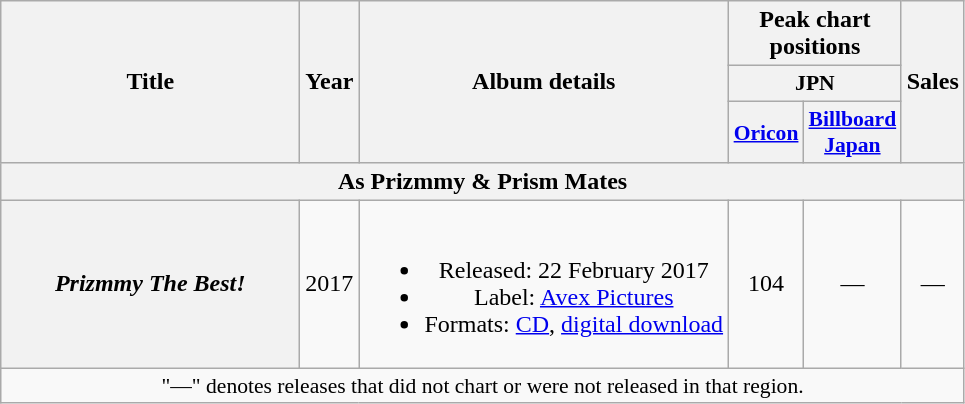<table class="wikitable plainrowheaders" style="text-align:center;">
<tr>
<th scope="col" rowspan="3" style="width:12em;">Title</th>
<th scope="col" rowspan="3">Year</th>
<th scope="col" rowspan="3">Album details</th>
<th scope="col" colspan="2">Peak chart positions</th>
<th scope="col" rowspan="3">Sales</th>
</tr>
<tr>
<th scope="col" style="width:3em;font-size:90%;" colspan="2">JPN</th>
</tr>
<tr>
<th scope="col" style="width:3em;font-size:90%;"><a href='#'>Oricon</a></th>
<th scope="col" style="width:3em;font-size:90%;"><a href='#'>Billboard Japan</a></th>
</tr>
<tr>
<th scope="col" colspan="6">As Prizmmy & Prism Mates</th>
</tr>
<tr>
<th scope="row"><em>Prizmmy The Best!</em></th>
<td>2017</td>
<td><br><ul><li>Released: 22 February 2017</li><li>Label: <a href='#'>Avex Pictures</a></li><li>Formats: <a href='#'>CD</a>, <a href='#'>digital download</a></li></ul></td>
<td>104</td>
<td>—</td>
<td>—</td>
</tr>
<tr>
<td colspan="6" style="font-size:90%;">"—" denotes releases that did not chart or were not released in that region.</td>
</tr>
</table>
